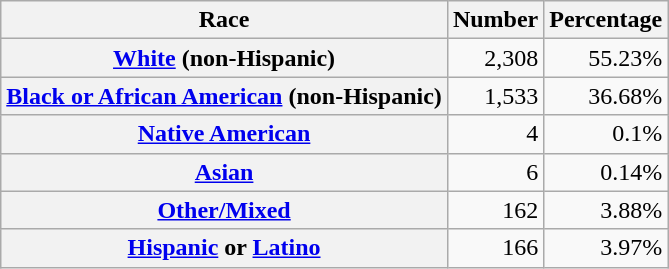<table class="wikitable" style="text-align:right">
<tr>
<th scope="col">Race</th>
<th scope="col">Number</th>
<th scope="col">Percentage</th>
</tr>
<tr>
<th scope="row"><a href='#'>White</a> (non-Hispanic)</th>
<td>2,308</td>
<td>55.23%</td>
</tr>
<tr>
<th scope="row"><a href='#'>Black or African American</a> (non-Hispanic)</th>
<td>1,533</td>
<td>36.68%</td>
</tr>
<tr>
<th scope="row"><a href='#'>Native American</a></th>
<td>4</td>
<td>0.1%</td>
</tr>
<tr>
<th scope="row"><a href='#'>Asian</a></th>
<td>6</td>
<td>0.14%</td>
</tr>
<tr>
<th scope="row"><a href='#'>Other/Mixed</a></th>
<td>162</td>
<td>3.88%</td>
</tr>
<tr>
<th scope="row"><a href='#'>Hispanic</a> or <a href='#'>Latino</a></th>
<td>166</td>
<td>3.97%</td>
</tr>
</table>
